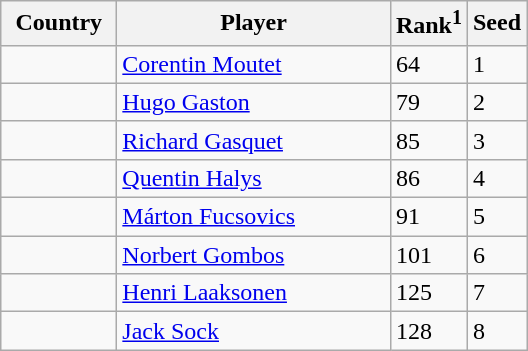<table class="sortable wikitable">
<tr>
<th width="70">Country</th>
<th width="175">Player</th>
<th>Rank<sup>1</sup></th>
<th>Seed</th>
</tr>
<tr>
<td></td>
<td><a href='#'>Corentin Moutet</a></td>
<td>64</td>
<td>1</td>
</tr>
<tr>
<td></td>
<td><a href='#'>Hugo Gaston</a></td>
<td>79</td>
<td>2</td>
</tr>
<tr>
<td></td>
<td><a href='#'>Richard Gasquet</a></td>
<td>85</td>
<td>3</td>
</tr>
<tr>
<td></td>
<td><a href='#'>Quentin Halys</a></td>
<td>86</td>
<td>4</td>
</tr>
<tr>
<td></td>
<td><a href='#'>Márton Fucsovics</a></td>
<td>91</td>
<td>5</td>
</tr>
<tr>
<td></td>
<td><a href='#'>Norbert Gombos</a></td>
<td>101</td>
<td>6</td>
</tr>
<tr>
<td></td>
<td><a href='#'>Henri Laaksonen</a></td>
<td>125</td>
<td>7</td>
</tr>
<tr>
<td></td>
<td><a href='#'>Jack Sock</a></td>
<td>128</td>
<td>8</td>
</tr>
</table>
